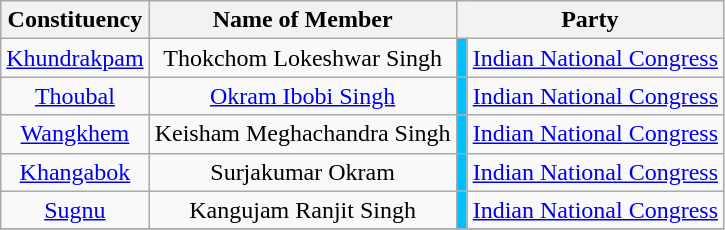<table class="wikitable sortable" style="text-align:center;">
<tr>
<th>Constituency</th>
<th scope="col">Name of Member</th>
<th colspan="2">Party</th>
</tr>
<tr>
<td><a href='#'>Khundrakpam</a></td>
<td>Thokchom Lokeshwar Singh</td>
<td bgcolor=#00BFFF></td>
<td><a href='#'>Indian National Congress</a></td>
</tr>
<tr>
<td><a href='#'>Thoubal</a></td>
<td><a href='#'>Okram Ibobi Singh</a></td>
<td bgcolor=#00BFFF></td>
<td><a href='#'>Indian National Congress</a></td>
</tr>
<tr>
<td><a href='#'>Wangkhem</a></td>
<td>Keisham Meghachandra Singh</td>
<td bgcolor=#00BFFF></td>
<td><a href='#'>Indian National Congress</a></td>
</tr>
<tr>
<td><a href='#'>Khangabok</a></td>
<td>Surjakumar Okram</td>
<td bgcolor=#00BFFF></td>
<td><a href='#'>Indian National Congress</a></td>
</tr>
<tr>
<td><a href='#'>Sugnu</a></td>
<td>Kangujam Ranjit Singh</td>
<td bgcolor=#00BFFF></td>
<td><a href='#'>Indian National Congress</a></td>
</tr>
<tr>
</tr>
</table>
